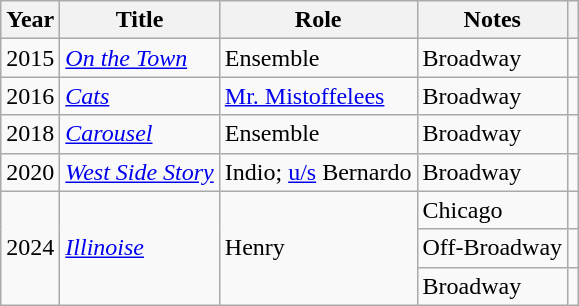<table class="wikitable sortable">
<tr>
<th>Year</th>
<th>Title</th>
<th>Role</th>
<th>Notes</th>
<th class="unsortable"></th>
</tr>
<tr>
<td>2015</td>
<td><em><a href='#'>On the Town</a></em></td>
<td>Ensemble</td>
<td>Broadway</td>
<td></td>
</tr>
<tr>
<td>2016</td>
<td><em><a href='#'>Cats</a></em></td>
<td><a href='#'>Mr. Mistoffelees</a></td>
<td>Broadway</td>
<td></td>
</tr>
<tr>
<td>2018</td>
<td><em><a href='#'>Carousel</a></em></td>
<td>Ensemble</td>
<td>Broadway</td>
<td></td>
</tr>
<tr>
<td>2020</td>
<td><em><a href='#'>West Side Story</a></em></td>
<td>Indio; <a href='#'>u/s</a> Bernardo</td>
<td>Broadway</td>
<td></td>
</tr>
<tr>
<td rowspan=3>2024</td>
<td rowspan=3><em><a href='#'>Illinoise</a></em></td>
<td rowspan=3>Henry</td>
<td>Chicago</td>
<td></td>
</tr>
<tr>
<td>Off-Broadway</td>
<td></td>
</tr>
<tr>
<td>Broadway</td>
<td></td>
</tr>
</table>
